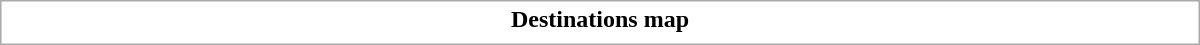<table class="collapsible collapsed" style="border:1px #aaa solid; width:50em; margin:0.2em auto">
<tr>
<th>Destinations map</th>
</tr>
<tr>
<td></td>
</tr>
</table>
